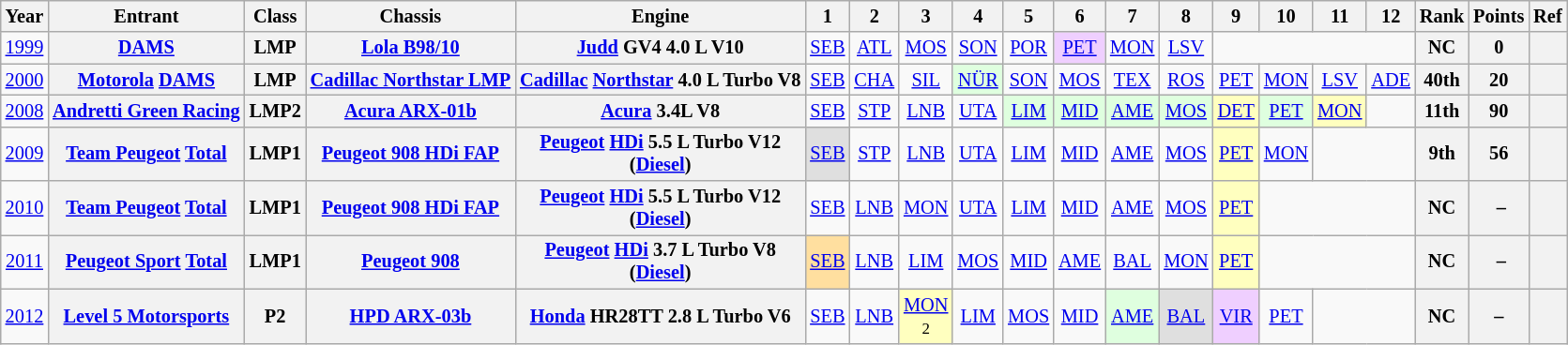<table class="wikitable" style="text-align:center; font-size:85%">
<tr>
<th>Year</th>
<th>Entrant</th>
<th>Class</th>
<th>Chassis</th>
<th>Engine</th>
<th>1</th>
<th>2</th>
<th>3</th>
<th>4</th>
<th>5</th>
<th>6</th>
<th>7</th>
<th>8</th>
<th>9</th>
<th>10</th>
<th>11</th>
<th>12</th>
<th>Rank</th>
<th>Points</th>
<th>Ref</th>
</tr>
<tr>
<td><a href='#'>1999</a></td>
<th><a href='#'>DAMS</a></th>
<th>LMP</th>
<th nowrap><a href='#'>Lola B98/10</a></th>
<th nowrap><a href='#'>Judd</a> GV4 4.0 L V10</th>
<td><a href='#'>SEB</a></td>
<td><a href='#'>ATL</a></td>
<td><a href='#'>MOS</a></td>
<td><a href='#'>SON</a></td>
<td><a href='#'>POR</a></td>
<td style="background:#EFCFFF;"><a href='#'>PET</a><br></td>
<td><a href='#'>MON</a></td>
<td><a href='#'>LSV</a></td>
<td colspan=4></td>
<th>NC</th>
<th>0</th>
<th></th>
</tr>
<tr>
<td><a href='#'>2000</a></td>
<th nowrap><a href='#'>Motorola</a> <a href='#'>DAMS</a></th>
<th>LMP</th>
<th nowrap><a href='#'>Cadillac Northstar LMP</a></th>
<th nowrap><a href='#'>Cadillac</a> <a href='#'>Northstar</a> 4.0 L Turbo V8</th>
<td><a href='#'>SEB</a></td>
<td><a href='#'>CHA</a></td>
<td><a href='#'>SIL</a></td>
<td style="background:#DFFFDF;"><a href='#'>NÜR</a><br></td>
<td><a href='#'>SON</a></td>
<td><a href='#'>MOS</a></td>
<td><a href='#'>TEX</a></td>
<td><a href='#'>ROS</a></td>
<td><a href='#'>PET</a></td>
<td><a href='#'>MON</a></td>
<td><a href='#'>LSV</a></td>
<td><a href='#'>ADE</a></td>
<th>40th</th>
<th>20</th>
<th></th>
</tr>
<tr>
<td><a href='#'>2008</a></td>
<th nowrap><a href='#'>Andretti Green Racing</a></th>
<th>LMP2</th>
<th nowrap><a href='#'>Acura ARX-01b</a></th>
<th nowrap><a href='#'>Acura</a> 3.4L V8</th>
<td><a href='#'>SEB</a></td>
<td><a href='#'>STP</a></td>
<td><a href='#'>LNB</a></td>
<td><a href='#'>UTA</a></td>
<td style="background:#DFFFDF;"><a href='#'>LIM</a><br></td>
<td style="background:#DFFFDF;"><a href='#'>MID</a><br></td>
<td style="background:#DFFFDF;"><a href='#'>AME</a><br></td>
<td style="background:#DFFFDF;"><a href='#'>MOS</a><br></td>
<td style="background:#FFFFBF;"><a href='#'>DET</a><br></td>
<td style="background:#DFFFDF;"><a href='#'>PET</a><br></td>
<td style="background:#FFFFBF;"><a href='#'>MON</a><br></td>
<td></td>
<th>11th</th>
<th>90</th>
<th></th>
</tr>
<tr>
<td><a href='#'>2009</a></td>
<th nowrap><a href='#'>Team Peugeot</a> <a href='#'>Total</a></th>
<th>LMP1</th>
<th nowrap><a href='#'>Peugeot 908 HDi FAP</a></th>
<th nowrap><a href='#'>Peugeot</a> <a href='#'>HDi</a> 5.5 L Turbo V12<br>(<a href='#'>Diesel</a>)</th>
<td style="background:#DFDFDF;"><a href='#'>SEB</a><br></td>
<td><a href='#'>STP</a></td>
<td><a href='#'>LNB</a></td>
<td><a href='#'>UTA</a></td>
<td><a href='#'>LIM</a></td>
<td><a href='#'>MID</a></td>
<td><a href='#'>AME</a></td>
<td><a href='#'>MOS</a></td>
<td style="background:#FFFFBF;"><a href='#'>PET</a><br></td>
<td><a href='#'>MON</a></td>
<td colspan=2></td>
<th>9th</th>
<th>56</th>
<th></th>
</tr>
<tr>
<td><a href='#'>2010</a></td>
<th nowrap><a href='#'>Team Peugeot</a> <a href='#'>Total</a></th>
<th>LMP1</th>
<th nowrap><a href='#'>Peugeot 908 HDi FAP</a></th>
<th nowrap><a href='#'>Peugeot</a> <a href='#'>HDi</a> 5.5 L Turbo V12<br>(<a href='#'>Diesel</a>)</th>
<td><a href='#'>SEB</a></td>
<td><a href='#'>LNB</a></td>
<td><a href='#'>MON</a></td>
<td><a href='#'>UTA</a></td>
<td><a href='#'>LIM</a></td>
<td><a href='#'>MID</a></td>
<td><a href='#'>AME</a></td>
<td><a href='#'>MOS</a></td>
<td style="background:#FFFFBF;"><a href='#'>PET</a><br></td>
<td colspan=3></td>
<th>NC</th>
<th> –</th>
<th></th>
</tr>
<tr>
<td><a href='#'>2011</a></td>
<th nowrap><a href='#'>Peugeot Sport</a> <a href='#'>Total</a></th>
<th>LMP1</th>
<th nowrap><a href='#'>Peugeot 908</a></th>
<th nowrap><a href='#'>Peugeot</a> <a href='#'>HDi</a> 3.7 L Turbo V8<br>(<a href='#'>Diesel</a>)</th>
<td style="background:#FFDF9F;"><a href='#'>SEB</a><br></td>
<td><a href='#'>LNB</a></td>
<td><a href='#'>LIM</a></td>
<td><a href='#'>MOS</a></td>
<td><a href='#'>MID</a></td>
<td><a href='#'>AME</a></td>
<td><a href='#'>BAL</a></td>
<td><a href='#'>MON</a></td>
<td style="background:#FFFFBF;"><a href='#'>PET</a><br></td>
<td colspan=3></td>
<th>NC</th>
<th> –</th>
<th></th>
</tr>
<tr>
<td><a href='#'>2012</a></td>
<th nowrap><a href='#'>Level 5 Motorsports</a></th>
<th>P2</th>
<th nowrap><a href='#'>HPD ARX-03b</a></th>
<th nowrap><a href='#'>Honda</a> HR28TT 2.8 L Turbo V6</th>
<td><a href='#'>SEB</a></td>
<td><a href='#'>LNB</a></td>
<td style="background:#FFFFBF;"><a href='#'>MON</a><br><small>2</small></td>
<td><a href='#'>LIM</a></td>
<td><a href='#'>MOS</a></td>
<td><a href='#'>MID</a></td>
<td style="background:#DFFFDF;"><a href='#'>AME</a></td>
<td style="background:#DFDFDF;"><a href='#'>BAL</a></td>
<td style="background:#EFCFFF;"><a href='#'>VIR</a></td>
<td><a href='#'>PET</a></td>
<td colspan=2></td>
<th>NC</th>
<th>–</th>
<th></th>
</tr>
</table>
